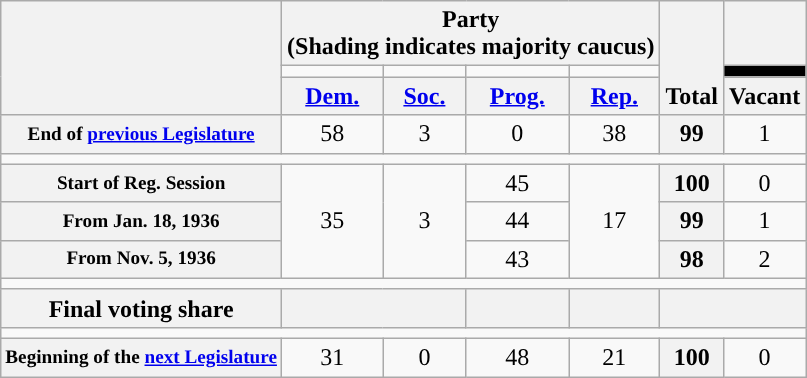<table class=wikitable style="text-align:center">
<tr style="vertical-align:bottom;">
<th rowspan=3></th>
<th colspan=4>Party <div>(Shading indicates majority caucus)</div></th>
<th rowspan=3>Total</th>
<th></th>
</tr>
<tr style="height:5px">
<td style="background-color:"></td>
<td style="background-color:"></td>
<td style="background-color:"></td>
<td style="background-color:"></td>
<td style="background:black;"></td>
</tr>
<tr>
<th><a href='#'>Dem.</a></th>
<th><a href='#'>Soc.</a></th>
<th><a href='#'>Prog.</a></th>
<th><a href='#'>Rep.</a></th>
<th>Vacant</th>
</tr>
<tr>
<th style="font-size:80%;">End of <a href='#'>previous Legislature</a></th>
<td>58</td>
<td>3</td>
<td>0</td>
<td>38</td>
<th>99</th>
<td>1</td>
</tr>
<tr>
<td colspan=7></td>
</tr>
<tr>
<th style="font-size:80%;">Start of Reg. Session</th>
<td rowspan="3">35</td>
<td rowspan="3">3</td>
<td>45</td>
<td rowspan="3">17</td>
<th>100</th>
<td>0</td>
</tr>
<tr>
<th style="font-size:80%;">From Jan. 18, 1936</th>
<td>44</td>
<th>99</th>
<td>1</td>
</tr>
<tr>
<th style="font-size:80%;">From Nov. 5, 1936</th>
<td>43</td>
<th>98</th>
<td>2</td>
</tr>
<tr>
<td colspan=7></td>
</tr>
<tr>
<th>Final voting share</th>
<th colspan="2"></th>
<th></th>
<th></th>
<th colspan=2></th>
</tr>
<tr>
<td colspan=7></td>
</tr>
<tr>
<th style="font-size:80%;">Beginning of the <a href='#'>next Legislature</a></th>
<td>31</td>
<td>0</td>
<td>48</td>
<td>21</td>
<th>100</th>
<td>0</td>
</tr>
</table>
